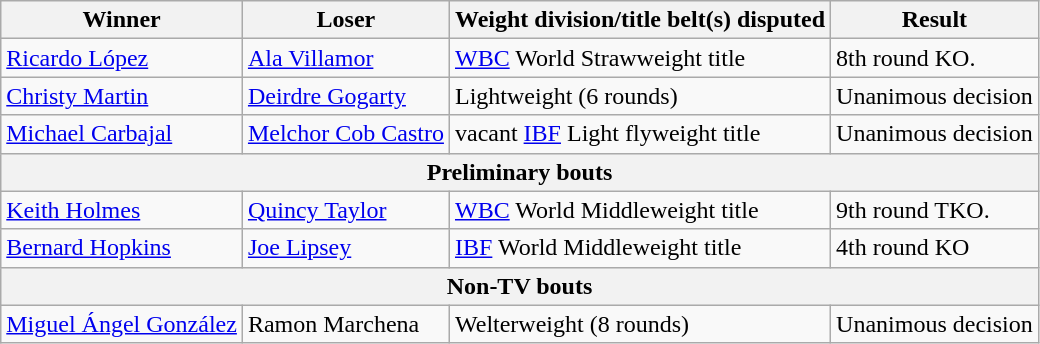<table class=wikitable>
<tr>
<th>Winner</th>
<th>Loser</th>
<th>Weight division/title belt(s) disputed</th>
<th>Result</th>
</tr>
<tr>
<td> <a href='#'>Ricardo López</a></td>
<td> <a href='#'>Ala Villamor</a></td>
<td><a href='#'>WBC</a> World Strawweight title</td>
<td>8th round KO.</td>
</tr>
<tr>
<td> <a href='#'>Christy Martin</a></td>
<td> <a href='#'>Deirdre Gogarty</a></td>
<td>Lightweight (6 rounds)</td>
<td>Unanimous decision</td>
</tr>
<tr>
<td> <a href='#'>Michael Carbajal</a></td>
<td> <a href='#'>Melchor Cob Castro</a></td>
<td>vacant <a href='#'>IBF</a> Light flyweight title</td>
<td>Unanimous decision</td>
</tr>
<tr>
<th colspan=4>Preliminary bouts</th>
</tr>
<tr>
<td> <a href='#'>Keith Holmes</a></td>
<td> <a href='#'>Quincy Taylor</a></td>
<td><a href='#'>WBC</a> World Middleweight title</td>
<td>9th round TKO.</td>
</tr>
<tr>
<td> <a href='#'>Bernard Hopkins</a></td>
<td> <a href='#'>Joe Lipsey</a></td>
<td><a href='#'>IBF</a> World Middleweight title</td>
<td>4th round KO</td>
</tr>
<tr>
<th colspan=4>Non-TV bouts</th>
</tr>
<tr>
<td> <a href='#'>Miguel Ángel González</a></td>
<td> Ramon Marchena</td>
<td>Welterweight (8 rounds)</td>
<td>Unanimous decision</td>
</tr>
</table>
